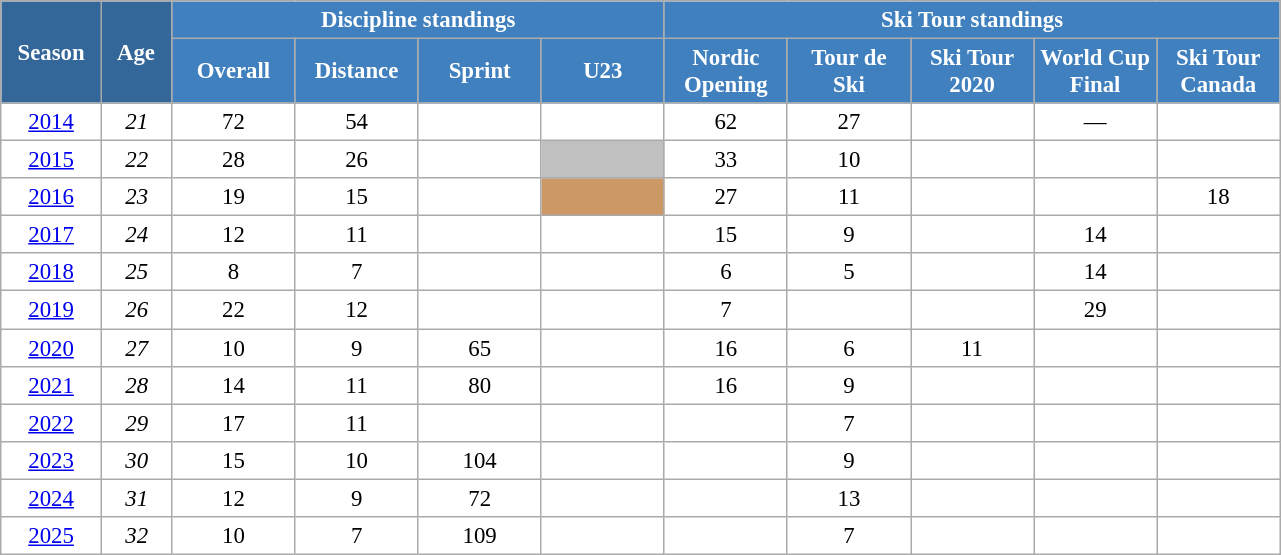<table class="wikitable" style="font-size:95%; text-align:center; border:grey solid 1px; border-collapse:collapse; background:#ffffff;">
<tr>
<th style="background-color:#369; color:white; width:60px;" rowspan="2"> Season </th>
<th style="background-color:#369; color:white; width:40px;" rowspan="2"> Age </th>
<th style="background-color:#4180be; color:white;" colspan="4">Discipline standings</th>
<th style="background-color:#4180be; color:white;" colspan="6">Ski Tour standings</th>
</tr>
<tr>
<th style="background-color:#4180be; color:white; width:75px;">Overall</th>
<th style="background-color:#4180be; color:white; width:75px;">Distance</th>
<th style="background-color:#4180be; color:white; width:75px;">Sprint</th>
<th style="background-color:#4180be; color:white; width:75px;">U23</th>
<th style="background-color:#4180be; color:white; width:75px;">Nordic<br>Opening</th>
<th style="background-color:#4180be; color:white; width:75px;">Tour de<br>Ski</th>
<th style="background-color:#4180be; color:white; width:75px;">Ski Tour<br>2020</th>
<th style="background-color:#4180be; color:white; width:75px;">World Cup<br>Final</th>
<th style="background-color:#4180be; color:white; width:75px;">Ski Tour<br>Canada</th>
</tr>
<tr>
<td><a href='#'>2014</a></td>
<td><em>21</em></td>
<td>72</td>
<td>54</td>
<td></td>
<td></td>
<td>62</td>
<td>27</td>
<td></td>
<td>—</td>
<td></td>
</tr>
<tr>
<td><a href='#'>2015</a></td>
<td><em>22</em></td>
<td>28</td>
<td>26</td>
<td></td>
<td style="background:silver;"></td>
<td>33</td>
<td>10</td>
<td></td>
<td></td>
<td></td>
</tr>
<tr>
<td><a href='#'>2016</a></td>
<td><em>23</em></td>
<td>19</td>
<td>15</td>
<td></td>
<td style="background:#c96;"></td>
<td>27</td>
<td>11</td>
<td></td>
<td></td>
<td>18</td>
</tr>
<tr>
<td><a href='#'>2017</a></td>
<td><em>24</em></td>
<td>12</td>
<td>11</td>
<td></td>
<td></td>
<td>15</td>
<td>9</td>
<td></td>
<td>14</td>
<td></td>
</tr>
<tr>
<td><a href='#'>2018</a></td>
<td><em>25</em></td>
<td>8</td>
<td>7</td>
<td></td>
<td></td>
<td>6</td>
<td>5</td>
<td></td>
<td>14</td>
<td></td>
</tr>
<tr>
<td><a href='#'>2019</a></td>
<td><em>26</em></td>
<td>22</td>
<td>12</td>
<td></td>
<td></td>
<td>7</td>
<td></td>
<td></td>
<td>29</td>
<td></td>
</tr>
<tr>
<td><a href='#'>2020</a></td>
<td><em>27</em></td>
<td>10</td>
<td>9</td>
<td>65</td>
<td></td>
<td>16</td>
<td>6</td>
<td>11</td>
<td></td>
<td></td>
</tr>
<tr>
<td><a href='#'>2021</a></td>
<td><em>28</em></td>
<td>14</td>
<td>11</td>
<td>80</td>
<td></td>
<td>16</td>
<td>9</td>
<td></td>
<td></td>
<td></td>
</tr>
<tr>
<td><a href='#'>2022</a></td>
<td><em>29</em></td>
<td>17</td>
<td>11</td>
<td></td>
<td></td>
<td></td>
<td>7</td>
<td></td>
<td></td>
<td></td>
</tr>
<tr>
<td><a href='#'>2023</a></td>
<td><em>30</em></td>
<td>15</td>
<td>10</td>
<td>104</td>
<td></td>
<td></td>
<td>9</td>
<td></td>
<td></td>
<td></td>
</tr>
<tr>
<td><a href='#'>2024</a></td>
<td><em>31</em></td>
<td>12</td>
<td>9</td>
<td>72</td>
<td></td>
<td></td>
<td>13</td>
<td></td>
<td></td>
<td></td>
</tr>
<tr>
<td><a href='#'>2025</a></td>
<td><em>32</em></td>
<td>10</td>
<td>7</td>
<td>109</td>
<td></td>
<td></td>
<td>7</td>
<td></td>
<td></td>
<td></td>
</tr>
</table>
